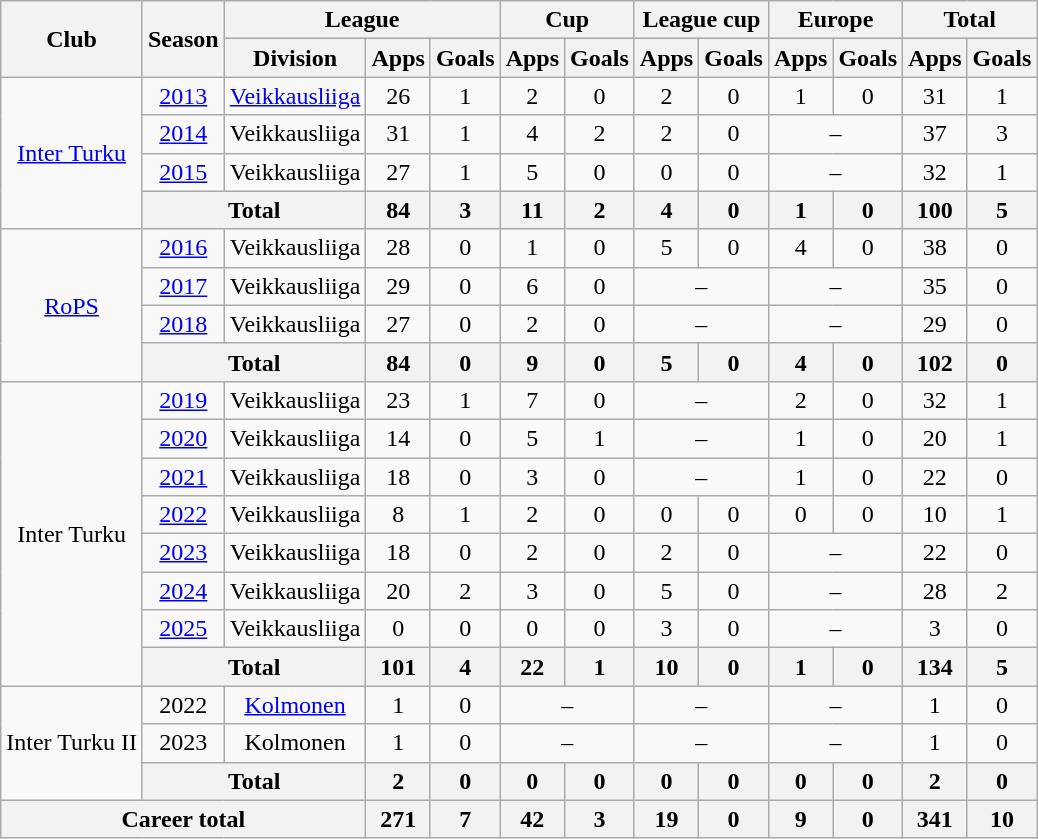<table class="wikitable" style="text-align:center">
<tr>
<th rowspan="2">Club</th>
<th rowspan="2">Season</th>
<th colspan="3">League</th>
<th colspan="2">Cup</th>
<th colspan="2">League cup</th>
<th colspan="2">Europe</th>
<th colspan="2">Total</th>
</tr>
<tr>
<th>Division</th>
<th>Apps</th>
<th>Goals</th>
<th>Apps</th>
<th>Goals</th>
<th>Apps</th>
<th>Goals</th>
<th>Apps</th>
<th>Goals</th>
<th>Apps</th>
<th>Goals</th>
</tr>
<tr>
<td rowspan=4><a href='#'>Inter Turku</a></td>
<td><a href='#'>2013</a></td>
<td><a href='#'>Veikkausliiga</a></td>
<td>26</td>
<td>1</td>
<td>2</td>
<td>0</td>
<td>2</td>
<td>0</td>
<td>1</td>
<td>0</td>
<td>31</td>
<td>1</td>
</tr>
<tr>
<td><a href='#'>2014</a></td>
<td>Veikkausliiga</td>
<td>31</td>
<td>1</td>
<td>4</td>
<td>2</td>
<td>2</td>
<td>0</td>
<td colspan=2>–</td>
<td>37</td>
<td>3</td>
</tr>
<tr>
<td><a href='#'>2015</a></td>
<td>Veikkausliiga</td>
<td>27</td>
<td>1</td>
<td>5</td>
<td>0</td>
<td>0</td>
<td>0</td>
<td colspan=2>–</td>
<td>32</td>
<td>1</td>
</tr>
<tr>
<th colspan="2">Total</th>
<th>84</th>
<th>3</th>
<th>11</th>
<th>2</th>
<th>4</th>
<th>0</th>
<th>1</th>
<th>0</th>
<th>100</th>
<th>5</th>
</tr>
<tr>
<td rowspan=4><a href='#'>RoPS</a></td>
<td><a href='#'>2016</a></td>
<td>Veikkausliiga</td>
<td>28</td>
<td>0</td>
<td>1</td>
<td>0</td>
<td>5</td>
<td>0</td>
<td>4</td>
<td>0</td>
<td>38</td>
<td>0</td>
</tr>
<tr>
<td><a href='#'>2017</a></td>
<td>Veikkausliiga</td>
<td>29</td>
<td>0</td>
<td>6</td>
<td>0</td>
<td colspan=2>–</td>
<td colspan=2>–</td>
<td>35</td>
<td>0</td>
</tr>
<tr>
<td><a href='#'>2018</a></td>
<td>Veikkausliiga</td>
<td>27</td>
<td>0</td>
<td>2</td>
<td>0</td>
<td colspan=2>–</td>
<td colspan=2>–</td>
<td>29</td>
<td>0</td>
</tr>
<tr>
<th colspan="2">Total</th>
<th>84</th>
<th>0</th>
<th>9</th>
<th>0</th>
<th>5</th>
<th>0</th>
<th>4</th>
<th>0</th>
<th>102</th>
<th>0</th>
</tr>
<tr>
<td rowspan=8>Inter Turku</td>
<td><a href='#'>2019</a></td>
<td>Veikkausliiga</td>
<td>23</td>
<td>1</td>
<td>7</td>
<td>0</td>
<td colspan=2>–</td>
<td>2</td>
<td>0</td>
<td>32</td>
<td>1</td>
</tr>
<tr>
<td><a href='#'>2020</a></td>
<td>Veikkausliiga</td>
<td>14</td>
<td>0</td>
<td>5</td>
<td>1</td>
<td colspan=2>–</td>
<td>1</td>
<td>0</td>
<td>20</td>
<td>1</td>
</tr>
<tr>
<td><a href='#'>2021</a></td>
<td>Veikkausliiga</td>
<td>18</td>
<td>0</td>
<td>3</td>
<td>0</td>
<td colspan=2>–</td>
<td>1</td>
<td>0</td>
<td>22</td>
<td>0</td>
</tr>
<tr>
<td><a href='#'>2022</a></td>
<td>Veikkausliiga</td>
<td>8</td>
<td>1</td>
<td>2</td>
<td>0</td>
<td>0</td>
<td>0</td>
<td>0</td>
<td>0</td>
<td>10</td>
<td>1</td>
</tr>
<tr>
<td><a href='#'>2023</a></td>
<td>Veikkausliiga</td>
<td>18</td>
<td>0</td>
<td>2</td>
<td>0</td>
<td>2</td>
<td>0</td>
<td colspan=2>–</td>
<td>22</td>
<td>0</td>
</tr>
<tr>
<td><a href='#'>2024</a></td>
<td>Veikkausliiga</td>
<td>20</td>
<td>2</td>
<td>3</td>
<td>0</td>
<td>5</td>
<td>0</td>
<td colspan=2>–</td>
<td>28</td>
<td>2</td>
</tr>
<tr>
<td><a href='#'>2025</a></td>
<td>Veikkausliiga</td>
<td>0</td>
<td>0</td>
<td>0</td>
<td>0</td>
<td>3</td>
<td>0</td>
<td colspan=2>–</td>
<td>3</td>
<td>0</td>
</tr>
<tr>
<th colspan="2">Total</th>
<th>101</th>
<th>4</th>
<th>22</th>
<th>1</th>
<th>10</th>
<th>0</th>
<th>1</th>
<th>0</th>
<th>134</th>
<th>5</th>
</tr>
<tr>
<td rowspan=3>Inter Turku II</td>
<td>2022</td>
<td><a href='#'>Kolmonen</a></td>
<td>1</td>
<td>0</td>
<td colspan=2>–</td>
<td colspan=2>–</td>
<td colspan=2>–</td>
<td>1</td>
<td>0</td>
</tr>
<tr>
<td>2023</td>
<td>Kolmonen</td>
<td>1</td>
<td>0</td>
<td colspan=2>–</td>
<td colspan=2>–</td>
<td colspan=2>–</td>
<td>1</td>
<td>0</td>
</tr>
<tr>
<th colspan="2">Total</th>
<th>2</th>
<th>0</th>
<th>0</th>
<th>0</th>
<th>0</th>
<th>0</th>
<th>0</th>
<th>0</th>
<th>2</th>
<th>0</th>
</tr>
<tr>
<th colspan="3">Career total</th>
<th>271</th>
<th>7</th>
<th>42</th>
<th>3</th>
<th>19</th>
<th>0</th>
<th>9</th>
<th>0</th>
<th>341</th>
<th>10</th>
</tr>
</table>
